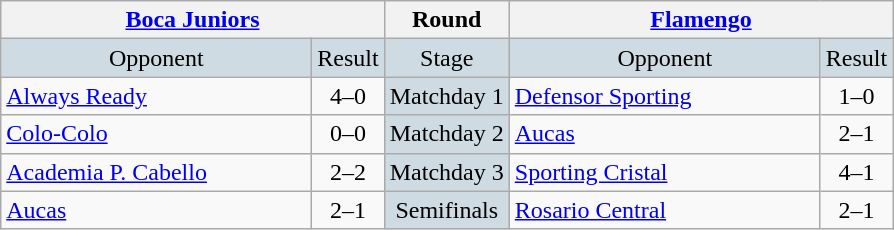<table class="wikitable" style="text-align:center;">
<tr>
<th colspan=3 width=200px><a href='#'>Boca Juniors</a></th>
<th>Round</th>
<th colspan=3 width=200px><a href='#'>Flamengo</a></th>
</tr>
<tr bgcolor= #CFDBE2>
<td width=200px>Opponent</td>
<td colspan=2 width= px>Result</td>
<td>Stage</td>
<td width=200px>Opponent</td>
<td colspan=2 width= px>Result</td>
</tr>
<tr>
<td align=left> <a href='#'>Always Ready</a></td>
<td colspan=2>4–0</td>
<td bgcolor= #CFDBE2>Matchday 1</td>
<td align=left> <a href='#'>Defensor Sporting</a></td>
<td colspan=2>1–0</td>
</tr>
<tr>
<td align=left> <a href='#'>Colo-Colo</a></td>
<td colspan=2>0–0</td>
<td bgcolor= #CFDBE2>Matchday 2</td>
<td align=left> <a href='#'>Aucas</a></td>
<td colspan=2>2–1</td>
</tr>
<tr>
<td align=left> <a href='#'>Academia P. Cabello</a></td>
<td colspan=2>2–2</td>
<td bgcolor= #CFDBE2>Matchday 3</td>
<td align=left> <a href='#'>Sporting Cristal</a></td>
<td colspan=2>4–1</td>
</tr>
<tr>
<td align=left> <a href='#'>Aucas</a></td>
<td colspan=2>2–1</td>
<td bgcolor= #CFDBE2>Semifinals</td>
<td align=left> <a href='#'>Rosario Central</a></td>
<td colspan=2>2–1</td>
</tr>
</table>
